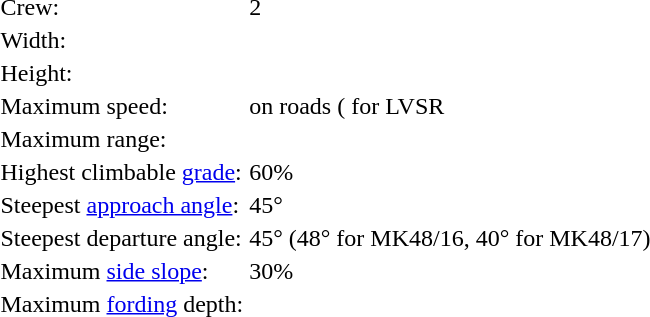<table>
<tr>
<td>Crew:</td>
<td>2</td>
</tr>
<tr>
<td>Width:</td>
<td></td>
</tr>
<tr>
<td>Height:</td>
<td></td>
</tr>
<tr>
<td>Maximum speed:</td>
<td> on roads ( for LVSR</td>
</tr>
<tr>
<td>Maximum range:</td>
<td></td>
</tr>
<tr>
<td>Highest climbable <a href='#'>grade</a>:</td>
<td>60%</td>
</tr>
<tr>
<td>Steepest <a href='#'>approach angle</a>:</td>
<td>45°</td>
</tr>
<tr>
<td>Steepest departure angle:</td>
<td>45° (48° for MK48/16, 40° for MK48/17)</td>
</tr>
<tr>
<td>Maximum <a href='#'>side slope</a>:</td>
<td>30%</td>
</tr>
<tr>
<td>Maximum <a href='#'>fording</a> depth:</td>
<td></td>
</tr>
</table>
